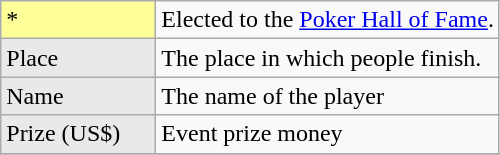<table class="wikitable">
<tr>
<td style="background-color:#FFFF99; width:6em;">*</td>
<td>Elected to the <a href='#'>Poker Hall of Fame</a>.</td>
</tr>
<tr>
<td style="background: #E9E9E9;">Place</td>
<td>The place in which people finish.</td>
</tr>
<tr>
<td style="background: #E9E9E9;">Name</td>
<td>The name of the player</td>
</tr>
<tr>
<td style="background: #E9E9E9;">Prize (US$)</td>
<td>Event prize money</td>
</tr>
<tr>
</tr>
</table>
